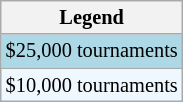<table class="wikitable" style="font-size:85%">
<tr>
<th>Legend</th>
</tr>
<tr style="background:lightblue;">
<td>$25,000 tournaments</td>
</tr>
<tr style="background:#f0f8ff;">
<td>$10,000 tournaments</td>
</tr>
</table>
